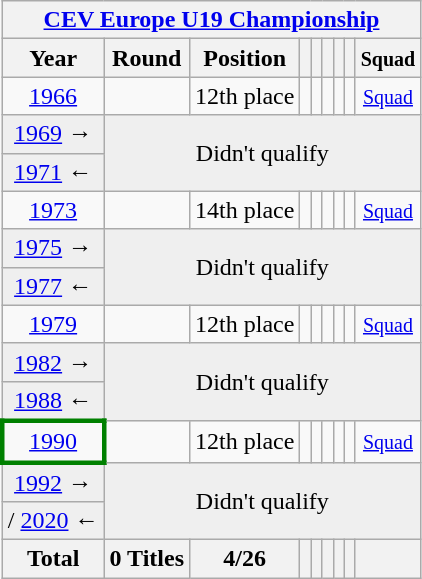<table class="wikitable" style="text-align: center;">
<tr>
<th colspan=9><a href='#'>CEV Europe U19 Championship</a></th>
</tr>
<tr>
<th>Year</th>
<th>Round</th>
<th>Position</th>
<th></th>
<th></th>
<th></th>
<th></th>
<th></th>
<th><small>Squad</small></th>
</tr>
<tr>
<td> <a href='#'>1966</a></td>
<td></td>
<td>12th place</td>
<td></td>
<td></td>
<td></td>
<td></td>
<td></td>
<td><small> <a href='#'>Squad</a></small></td>
</tr>
<tr bgcolor="efefef">
<td> <a href='#'>1969</a> →</td>
<td colspan=8 rowspan=2>Didn't qualify</td>
</tr>
<tr bgcolor="efefef">
<td> <a href='#'>1971</a> ←</td>
</tr>
<tr>
<td> <a href='#'>1973</a></td>
<td></td>
<td>14th place</td>
<td></td>
<td></td>
<td></td>
<td></td>
<td></td>
<td><small> <a href='#'>Squad</a></small></td>
</tr>
<tr bgcolor="efefef">
<td> <a href='#'>1975</a> →</td>
<td colspan=8 rowspan=2>Didn't qualify</td>
</tr>
<tr bgcolor="efefef">
<td> <a href='#'>1977</a> ←</td>
</tr>
<tr>
<td> <a href='#'>1979</a></td>
<td></td>
<td>12th place</td>
<td></td>
<td></td>
<td></td>
<td></td>
<td></td>
<td><small> <a href='#'>Squad</a></small></td>
</tr>
<tr bgcolor="efefef">
<td> <a href='#'>1982</a> →</td>
<td colspan=8 rowspan=2>Didn't qualify</td>
</tr>
<tr bgcolor="efefef">
<td> <a href='#'>1988</a> ←</td>
</tr>
<tr>
<td style="border:3px solid green"> <a href='#'>1990</a></td>
<td></td>
<td>12th place</td>
<td></td>
<td></td>
<td></td>
<td></td>
<td></td>
<td><small> <a href='#'>Squad</a></small></td>
</tr>
<tr bgcolor="efefef">
<td> <a href='#'>1992</a> →</td>
<td colspan=8 rowspan=2>Didn't qualify</td>
</tr>
<tr bgcolor="efefef">
<td>/ <a href='#'>2020</a> ←</td>
</tr>
<tr>
<th>Total</th>
<th>0 Titles</th>
<th>4/26</th>
<th></th>
<th></th>
<th></th>
<th></th>
<th></th>
<th></th>
</tr>
</table>
